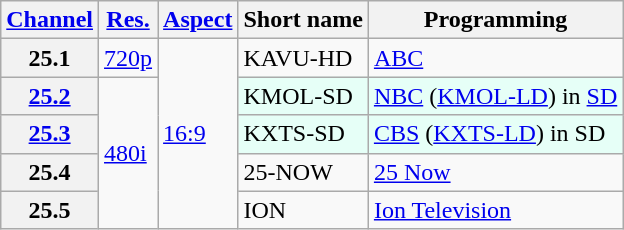<table class="wikitable">
<tr>
<th scope = "col"><a href='#'>Channel</a></th>
<th scope = "col"><a href='#'>Res.</a></th>
<th scope = "col"><a href='#'>Aspect</a></th>
<th scope = "col">Short name</th>
<th scope = "col">Programming</th>
</tr>
<tr>
<th scope = "row">25.1</th>
<td><a href='#'>720p</a></td>
<td rowspan="5"><a href='#'>16:9</a></td>
<td>KAVU-HD</td>
<td><a href='#'>ABC</a></td>
</tr>
<tr>
<th scope = "row"><a href='#'>25.2</a></th>
<td rowspan="4"><a href='#'>480i</a></td>
<td style="background-color: #E6FFF7;">KMOL-SD</td>
<td style="background-color: #E6FFF7;"><a href='#'>NBC</a> (<a href='#'>KMOL-LD</a>) in <a href='#'>SD</a></td>
</tr>
<tr>
<th scope = "row"><a href='#'>25.3</a></th>
<td style="background-color: #E6FFF7;">KXTS-SD</td>
<td style="background-color: #E6FFF7;"><a href='#'>CBS</a> (<a href='#'>KXTS-LD</a>) in SD</td>
</tr>
<tr>
<th scope = "row">25.4</th>
<td>25-NOW</td>
<td><a href='#'>25 Now</a></td>
</tr>
<tr>
<th scope = "row">25.5</th>
<td>ION</td>
<td><a href='#'>Ion Television</a></td>
</tr>
</table>
